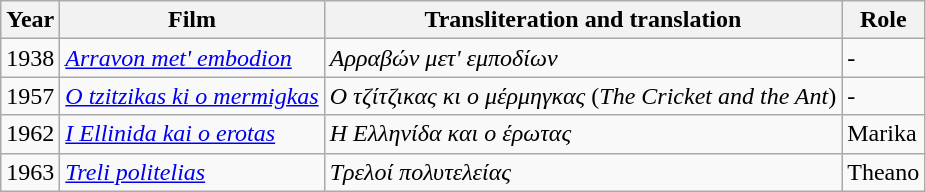<table class="wikitable">
<tr>
<th>Year</th>
<th>Film</th>
<th>Transliteration and translation</th>
<th>Role</th>
</tr>
<tr>
<td>1938</td>
<td><em><a href='#'>Arravon met' embodion</a></em></td>
<td><em>Αρραβών μετ' εμποδίων</em></td>
<td>-</td>
</tr>
<tr>
<td>1957</td>
<td><em><a href='#'>O tzitzikas ki o mermigkas</a></em></td>
<td><em>Ο τζίτζικας κι ο μέρμηγκας</em> (<em>The Cricket and the Ant</em>)</td>
<td>-</td>
</tr>
<tr>
<td>1962</td>
<td><em><a href='#'>I Ellinida kai o erotas</a></em></td>
<td><em>Η Ελληνίδα και ο έρωτας</em></td>
<td>Marika</td>
</tr>
<tr>
<td>1963</td>
<td><em><a href='#'>Treli politelias</a></em></td>
<td><em>Τρελοί πολυτελείας</em></td>
<td>Theano</td>
</tr>
</table>
